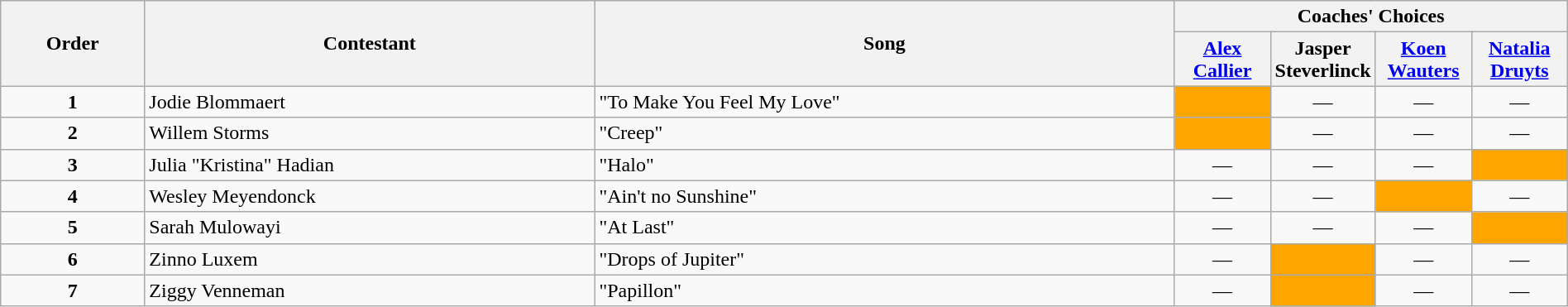<table class="wikitable" style="width:100%;">
<tr>
<th rowspan=2>Order</th>
<th rowspan=2>Contestant</th>
<th rowspan=2>Song</th>
<th colspan=4>Coaches' Choices</th>
</tr>
<tr>
<th width="70"><a href='#'>Alex Callier</a></th>
<th width="70">Jasper Steverlinck</th>
<th width="70"><a href='#'>Koen Wauters</a></th>
<th width="70"><a href='#'>Natalia Druyts</a></th>
</tr>
<tr>
<td align="center"><strong>1</strong></td>
<td>Jodie Blommaert</td>
<td>"To Make You Feel My Love"</td>
<td style="background:orange;text-align:center;"></td>
<td align="center">—</td>
<td align="center">—</td>
<td align="center">—</td>
</tr>
<tr>
<td align="center"><strong>2</strong></td>
<td>Willem Storms</td>
<td>"Creep"</td>
<td style="background:orange;text-align:center;"></td>
<td align="center">—</td>
<td align="center">—</td>
<td align="center">—</td>
</tr>
<tr>
<td align="center"><strong>3</strong></td>
<td>Julia "Kristina" Hadian</td>
<td>"Halo"</td>
<td align="center">—</td>
<td align="center">—</td>
<td align="center">—</td>
<td style="background:orange;text-align:center;"></td>
</tr>
<tr>
<td align="center"><strong>4</strong></td>
<td>Wesley Meyendonck</td>
<td>"Ain't no Sunshine"</td>
<td align="center">—</td>
<td align="center">—</td>
<td style="background:orange;text-align:center;"></td>
<td align="center">—</td>
</tr>
<tr>
<td align="center"><strong>5</strong></td>
<td>Sarah Mulowayi</td>
<td>"At Last"</td>
<td align="center">—</td>
<td align="center">—</td>
<td align="center">—</td>
<td style="background:orange;text-align:center;"></td>
</tr>
<tr>
<td align="center"><strong>6</strong></td>
<td>Zinno Luxem</td>
<td>"Drops of Jupiter"</td>
<td align="center">—</td>
<td style="background:orange;text-align:center;"></td>
<td align="center">—</td>
<td align="center">—</td>
</tr>
<tr>
<td align="center"><strong>7</strong></td>
<td>Ziggy Venneman</td>
<td>"Papillon"</td>
<td align="center">—</td>
<td style="background:orange;text-align:center;"></td>
<td align="center">—</td>
<td align="center">—</td>
</tr>
</table>
